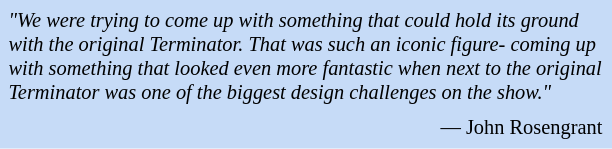<table class="toccolours" style="float: left; margin-left: 1em; margin-right: 2em; font-size: 85%; background:#c6dbf7; color:black; width:30em; max-width: 40%;" cellspacing="5">
<tr>
<td style="text-align: left;"><em>"We were trying to come up with something that could hold its ground with the original Terminator. That was such an iconic figure- coming up with something that looked even more fantastic when next to the original Terminator was one of the biggest design challenges on the show."</em></td>
</tr>
<tr>
<td style="text-align: right;">— John Rosengrant</td>
</tr>
</table>
